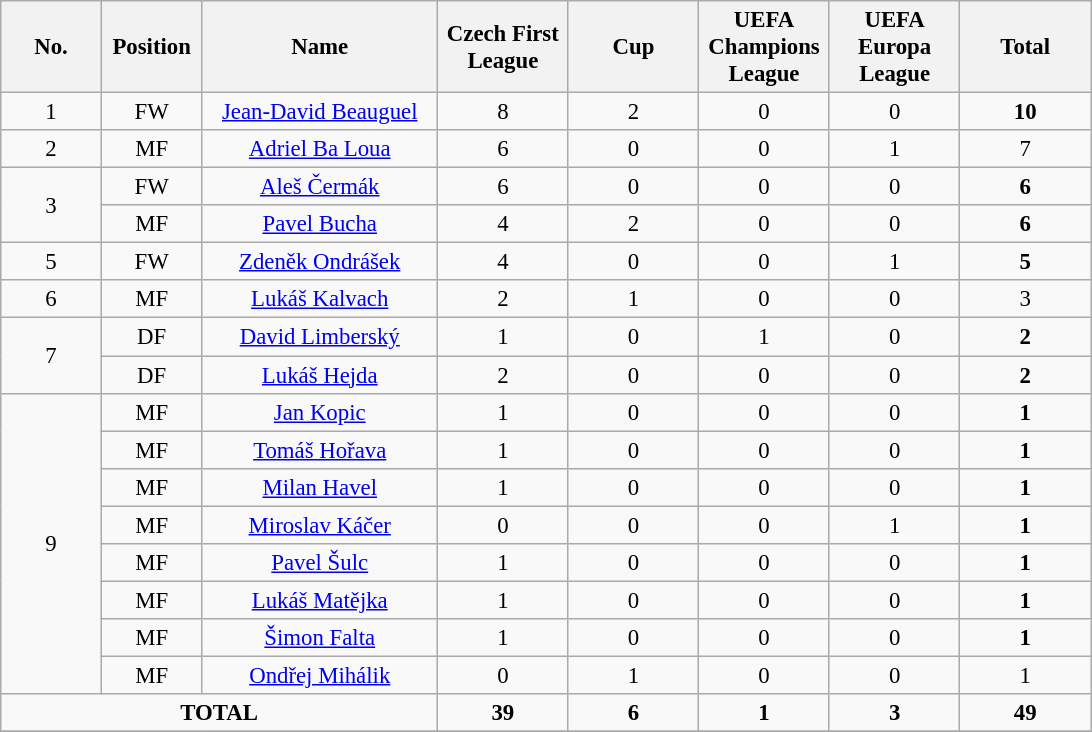<table class="wikitable" style="font-size: 95%; text-align: center;">
<tr>
<th width=60>No.</th>
<th width=60>Position</th>
<th width=150>Name</th>
<th width=80>Czech First League</th>
<th width=80>Cup</th>
<th width=80>UEFA Champions League</th>
<th width=80>UEFA Europa League</th>
<th width=80>Total</th>
</tr>
<tr>
<td rowspan=1>1</td>
<td>FW</td>
<td><a href='#'>Jean-David Beauguel</a></td>
<td>8</td>
<td>2</td>
<td>0</td>
<td>0</td>
<td><strong>10</strong></td>
</tr>
<tr>
<td rowspan=1>2</td>
<td>MF</td>
<td><a href='#'>Adriel Ba Loua</a></td>
<td>6</td>
<td>0</td>
<td>0</td>
<td>1</td>
<td>7</td>
</tr>
<tr>
<td rowspan=2>3</td>
<td>FW</td>
<td><a href='#'>Aleš Čermák</a></td>
<td>6</td>
<td>0</td>
<td>0</td>
<td>0</td>
<td><strong>6</strong></td>
</tr>
<tr>
<td>MF</td>
<td><a href='#'>Pavel Bucha</a></td>
<td>4</td>
<td>2</td>
<td>0</td>
<td>0</td>
<td><strong>6</strong></td>
</tr>
<tr>
<td rowspan=1>5</td>
<td>FW</td>
<td><a href='#'>Zdeněk Ondrášek</a></td>
<td>4</td>
<td>0</td>
<td>0</td>
<td>1</td>
<td><strong>5</strong></td>
</tr>
<tr>
<td rowspan="1">6</td>
<td>MF</td>
<td><a href='#'>Lukáš Kalvach</a></td>
<td>2</td>
<td>1</td>
<td>0</td>
<td>0</td>
<td>3</td>
</tr>
<tr>
<td rowspan="2">7</td>
<td>DF</td>
<td><a href='#'>David Limberský</a></td>
<td>1</td>
<td>0</td>
<td>1</td>
<td>0</td>
<td><strong>2</strong></td>
</tr>
<tr>
<td>DF</td>
<td><a href='#'>Lukáš Hejda</a></td>
<td>2</td>
<td>0</td>
<td>0</td>
<td>0</td>
<td><strong>2</strong></td>
</tr>
<tr>
<td rowspan="8">9</td>
<td>MF</td>
<td><a href='#'>Jan Kopic</a></td>
<td>1</td>
<td>0</td>
<td>0</td>
<td>0</td>
<td><strong>1</strong></td>
</tr>
<tr>
<td>MF</td>
<td><a href='#'>Tomáš Hořava</a></td>
<td>1</td>
<td>0</td>
<td>0</td>
<td>0</td>
<td><strong>1</strong></td>
</tr>
<tr>
<td>MF</td>
<td><a href='#'>Milan Havel</a></td>
<td>1</td>
<td>0</td>
<td>0</td>
<td>0</td>
<td><strong>1</strong></td>
</tr>
<tr>
<td>MF</td>
<td><a href='#'>Miroslav Káčer</a></td>
<td>0</td>
<td>0</td>
<td>0</td>
<td>1</td>
<td><strong>1</strong></td>
</tr>
<tr>
<td>MF</td>
<td><a href='#'>Pavel Šulc</a></td>
<td>1</td>
<td>0</td>
<td>0</td>
<td>0</td>
<td><strong>1</strong></td>
</tr>
<tr>
<td>MF</td>
<td><a href='#'>Lukáš Matějka</a></td>
<td>1</td>
<td>0</td>
<td>0</td>
<td>0</td>
<td><strong>1</strong></td>
</tr>
<tr>
<td>MF</td>
<td><a href='#'>Šimon Falta</a></td>
<td>1</td>
<td>0</td>
<td>0</td>
<td>0</td>
<td><strong>1</strong></td>
</tr>
<tr>
<td>MF</td>
<td><a href='#'>Ondřej Mihálik</a></td>
<td>0</td>
<td>1</td>
<td>0</td>
<td>0</td>
<td>1</td>
</tr>
<tr>
<td colspan="3"><strong>TOTAL</strong></td>
<td><strong>39</strong></td>
<td><strong>6</strong></td>
<td><strong>1</strong></td>
<td><strong>3</strong></td>
<td><strong>49</strong></td>
</tr>
<tr>
</tr>
</table>
